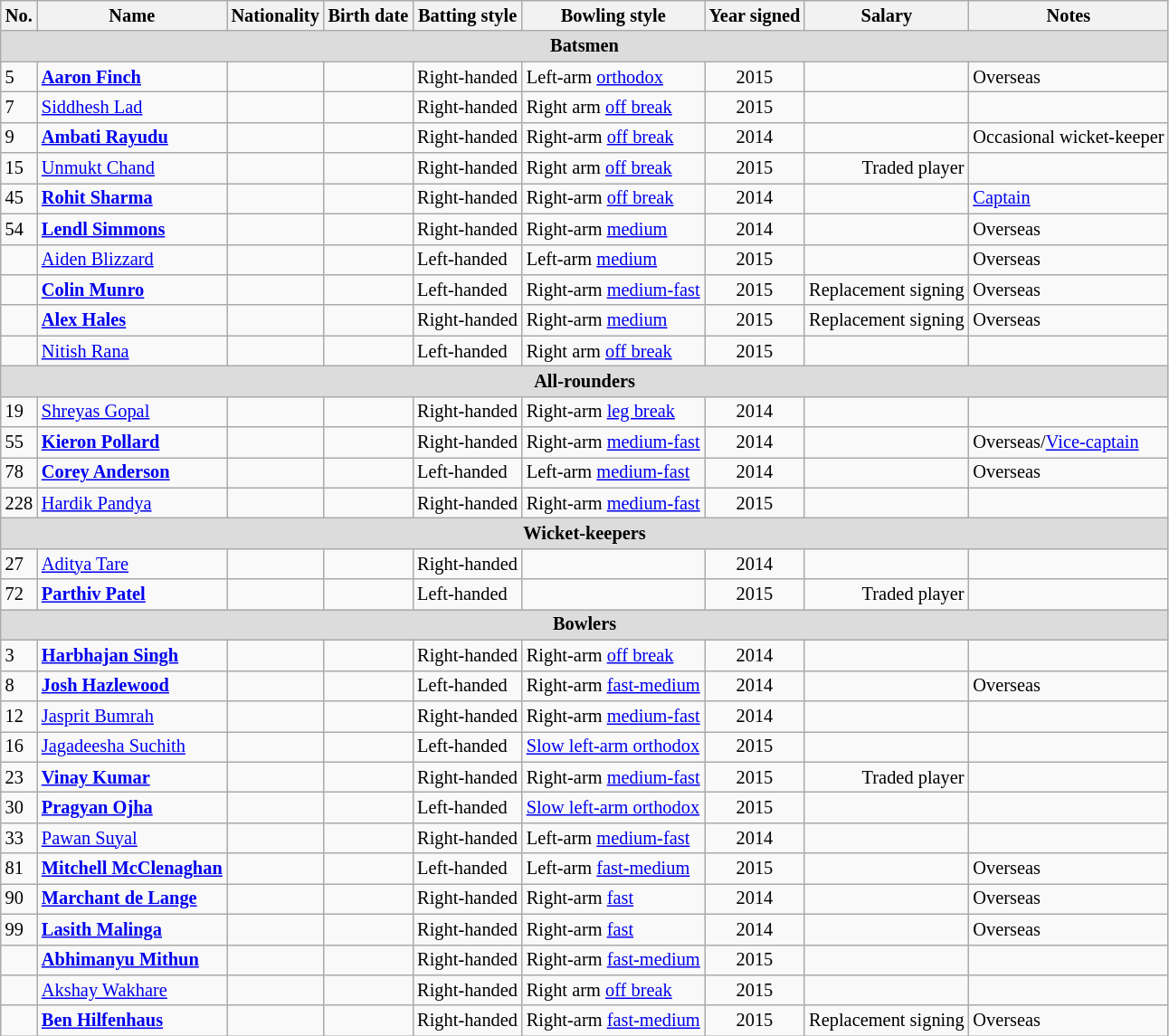<table class="wikitable"  style="font-size:85%;">
<tr>
<th>No.</th>
<th>Name</th>
<th>Nationality</th>
<th>Birth date</th>
<th>Batting style</th>
<th>Bowling style</th>
<th>Year signed</th>
<th>Salary</th>
<th>Notes</th>
</tr>
<tr>
<th colspan="9"  style="background:#dcdcdc; text-align:center;">Batsmen</th>
</tr>
<tr>
<td>5</td>
<td><strong><a href='#'>Aaron Finch</a></strong></td>
<td></td>
<td></td>
<td>Right-handed</td>
<td>Left-arm <a href='#'>orthodox</a></td>
<td style="text-align:center;">2015</td>
<td style="text-align:right;"></td>
<td>Overseas</td>
</tr>
<tr>
<td>7</td>
<td><a href='#'>Siddhesh Lad</a></td>
<td></td>
<td></td>
<td>Right-handed</td>
<td>Right arm <a href='#'>off break</a></td>
<td style="text-align:center;">2015</td>
<td style="text-align:right;"></td>
<td></td>
</tr>
<tr>
<td>9</td>
<td><strong><a href='#'>Ambati Rayudu</a></strong></td>
<td></td>
<td></td>
<td>Right-handed</td>
<td>Right-arm <a href='#'>off break</a></td>
<td style="text-align:center;">2014</td>
<td style="text-align:right;"></td>
<td>Occasional wicket-keeper</td>
</tr>
<tr>
<td>15</td>
<td><a href='#'>Unmukt Chand</a></td>
<td></td>
<td></td>
<td>Right-handed</td>
<td>Right arm <a href='#'>off break</a></td>
<td style="text-align:center;">2015</td>
<td style="text-align:right;">Traded player</td>
<td></td>
</tr>
<tr>
<td>45</td>
<td><strong><a href='#'>Rohit Sharma</a></strong></td>
<td></td>
<td></td>
<td>Right-handed</td>
<td>Right-arm <a href='#'>off break</a></td>
<td style="text-align:center;">2014</td>
<td style="text-align:right;"></td>
<td><a href='#'>Captain</a></td>
</tr>
<tr>
<td>54</td>
<td><strong><a href='#'>Lendl Simmons</a></strong></td>
<td></td>
<td></td>
<td>Right-handed</td>
<td>Right-arm <a href='#'>medium</a></td>
<td style="text-align:center;">2014</td>
<td style="text-align:right;"></td>
<td>Overseas</td>
</tr>
<tr>
<td></td>
<td><a href='#'>Aiden Blizzard</a></td>
<td></td>
<td></td>
<td>Left-handed</td>
<td>Left-arm <a href='#'>medium</a></td>
<td style="text-align:center;">2015</td>
<td style="text-align:right;"></td>
<td>Overseas</td>
</tr>
<tr>
<td></td>
<td><strong><a href='#'>Colin Munro</a></strong></td>
<td></td>
<td></td>
<td>Left-handed</td>
<td>Right-arm <a href='#'>medium-fast</a></td>
<td style="text-align:center;">2015</td>
<td style="text-align:right;">Replacement signing</td>
<td>Overseas</td>
</tr>
<tr>
<td></td>
<td><strong><a href='#'>Alex Hales</a></strong></td>
<td></td>
<td></td>
<td>Right-handed</td>
<td>Right-arm <a href='#'>medium</a></td>
<td style="text-align:center;">2015</td>
<td style="text-align:right;">Replacement signing</td>
<td>Overseas</td>
</tr>
<tr>
<td></td>
<td><a href='#'>Nitish Rana</a></td>
<td></td>
<td></td>
<td>Left-handed</td>
<td>Right arm <a href='#'>off break</a></td>
<td style="text-align:center;">2015</td>
<td style="text-align:right;"></td>
<td></td>
</tr>
<tr>
<th colspan="9"  style="background:#dcdcdc; text-align:center;">All-rounders</th>
</tr>
<tr>
<td>19</td>
<td><a href='#'>Shreyas Gopal</a></td>
<td></td>
<td></td>
<td>Right-handed</td>
<td>Right-arm <a href='#'>leg break</a></td>
<td style="text-align:center;">2014</td>
<td style="text-align:right;"></td>
<td></td>
</tr>
<tr>
<td>55</td>
<td><strong><a href='#'>Kieron Pollard</a></strong></td>
<td></td>
<td></td>
<td>Right-handed</td>
<td>Right-arm <a href='#'>medium-fast</a></td>
<td style="text-align:center;">2014</td>
<td style="text-align:right;"></td>
<td>Overseas/<a href='#'>Vice-captain</a></td>
</tr>
<tr>
<td>78</td>
<td><strong><a href='#'>Corey Anderson</a></strong></td>
<td></td>
<td></td>
<td>Left-handed</td>
<td>Left-arm <a href='#'>medium-fast</a></td>
<td style="text-align:center;">2014</td>
<td style="text-align:right;"></td>
<td>Overseas</td>
</tr>
<tr>
<td>228</td>
<td><a href='#'>Hardik Pandya</a></td>
<td></td>
<td></td>
<td>Right-handed</td>
<td>Right-arm <a href='#'>medium-fast</a></td>
<td style="text-align:center;">2015</td>
<td style="text-align:right;"></td>
<td></td>
</tr>
<tr>
<th colspan="9"  style="background:#dcdcdc; text-align:center;">Wicket-keepers</th>
</tr>
<tr>
<td>27</td>
<td><a href='#'>Aditya Tare</a></td>
<td></td>
<td></td>
<td>Right-handed</td>
<td></td>
<td style="text-align:center;">2014</td>
<td style="text-align:right;"></td>
<td></td>
</tr>
<tr>
<td>72</td>
<td><strong><a href='#'>Parthiv Patel</a></strong></td>
<td></td>
<td></td>
<td>Left-handed</td>
<td></td>
<td style="text-align:center;">2015</td>
<td style="text-align:right;">Traded player</td>
<td></td>
</tr>
<tr>
<th colspan="9"  style="background:#dcdcdc; text-align:center;">Bowlers</th>
</tr>
<tr>
<td>3</td>
<td><strong><a href='#'>Harbhajan Singh</a></strong></td>
<td></td>
<td></td>
<td>Right-handed</td>
<td>Right-arm <a href='#'>off break</a></td>
<td style="text-align:center;">2014</td>
<td style="text-align:right;"></td>
<td></td>
</tr>
<tr>
<td>8</td>
<td><strong><a href='#'>Josh Hazlewood</a></strong></td>
<td></td>
<td></td>
<td>Left-handed</td>
<td>Right-arm <a href='#'>fast-medium</a></td>
<td style="text-align:center;">2014</td>
<td style="text-align:right;"></td>
<td>Overseas</td>
</tr>
<tr>
<td>12</td>
<td><a href='#'>Jasprit Bumrah</a></td>
<td></td>
<td></td>
<td>Right-handed</td>
<td>Right-arm <a href='#'>medium-fast</a></td>
<td style="text-align:center;">2014</td>
<td style="text-align:right;"></td>
<td></td>
</tr>
<tr>
<td>16</td>
<td><a href='#'>Jagadeesha Suchith</a></td>
<td></td>
<td></td>
<td>Left-handed</td>
<td><a href='#'>Slow left-arm orthodox</a></td>
<td style="text-align:center;">2015</td>
<td style="text-align:right;"></td>
<td></td>
</tr>
<tr>
<td>23</td>
<td><strong><a href='#'>Vinay Kumar</a></strong></td>
<td></td>
<td></td>
<td>Right-handed</td>
<td>Right-arm <a href='#'>medium-fast</a></td>
<td style="text-align:center;">2015</td>
<td style="text-align:right;">Traded player</td>
<td></td>
</tr>
<tr>
<td>30</td>
<td><strong><a href='#'>Pragyan Ojha</a></strong></td>
<td></td>
<td></td>
<td>Left-handed</td>
<td><a href='#'>Slow left-arm orthodox</a></td>
<td style="text-align:center;">2015</td>
<td style="text-align:right;"></td>
<td></td>
</tr>
<tr>
<td>33</td>
<td><a href='#'>Pawan Suyal</a></td>
<td></td>
<td></td>
<td>Right-handed</td>
<td>Left-arm <a href='#'>medium-fast</a></td>
<td style="text-align:center;">2014</td>
<td style="text-align:right;"></td>
<td></td>
</tr>
<tr>
<td>81</td>
<td><strong><a href='#'>Mitchell McClenaghan</a></strong></td>
<td></td>
<td></td>
<td>Left-handed</td>
<td>Left-arm <a href='#'>fast-medium</a></td>
<td style="text-align:center;">2015</td>
<td style="text-align:right;"></td>
<td>Overseas</td>
</tr>
<tr>
<td>90</td>
<td><strong><a href='#'>Marchant de Lange</a></strong></td>
<td></td>
<td></td>
<td>Right-handed</td>
<td>Right-arm <a href='#'>fast</a></td>
<td style="text-align:center;">2014</td>
<td style="text-align:right;"></td>
<td>Overseas</td>
</tr>
<tr>
<td>99</td>
<td><strong><a href='#'>Lasith Malinga</a></strong></td>
<td></td>
<td></td>
<td>Right-handed</td>
<td>Right-arm <a href='#'>fast</a></td>
<td style="text-align:center;">2014</td>
<td style="text-align:right;"></td>
<td>Overseas</td>
</tr>
<tr>
<td></td>
<td><strong><a href='#'>Abhimanyu Mithun</a></strong></td>
<td></td>
<td></td>
<td>Right-handed</td>
<td>Right-arm <a href='#'>fast-medium</a></td>
<td style="text-align:center;">2015</td>
<td style="text-align:right;"></td>
<td></td>
</tr>
<tr>
<td></td>
<td><a href='#'>Akshay Wakhare</a></td>
<td></td>
<td></td>
<td>Right-handed</td>
<td>Right arm <a href='#'>off break</a></td>
<td style="text-align:center;">2015</td>
<td style="text-align:right;"></td>
<td></td>
</tr>
<tr>
<td></td>
<td><strong><a href='#'>Ben Hilfenhaus</a></strong></td>
<td></td>
<td></td>
<td>Right-handed</td>
<td>Right-arm <a href='#'>fast-medium</a></td>
<td style="text-align:center;">2015</td>
<td style="text-align:right;">Replacement signing</td>
<td>Overseas</td>
</tr>
</table>
